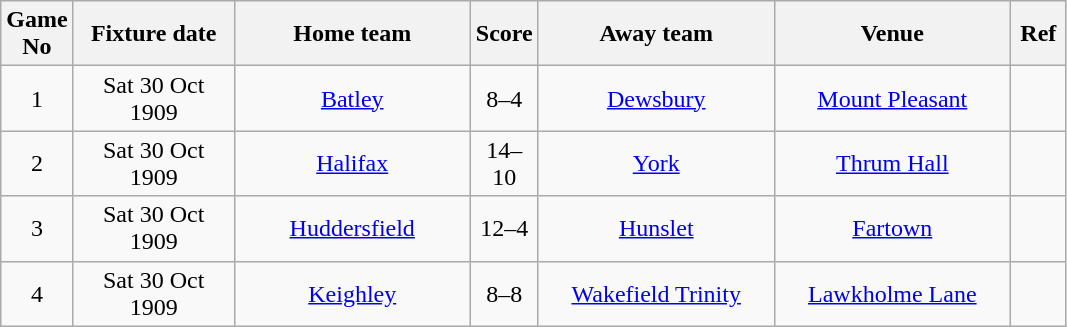<table class="wikitable" style="text-align:center;">
<tr>
<th width=20 abbr="No">Game No</th>
<th width=100 abbr="Date">Fixture date</th>
<th width=150 abbr="Home team">Home team</th>
<th width=20 abbr="Score">Score</th>
<th width=150 abbr="Away team">Away team</th>
<th width=150 abbr="Venue">Venue</th>
<th width=30 abbr="Ref">Ref</th>
</tr>
<tr>
<td>1</td>
<td>Sat 30 Oct 1909</td>
<td><a href='#'>Batley</a></td>
<td>8–4</td>
<td><a href='#'>Dewsbury</a></td>
<td><a href='#'>Mount Pleasant</a></td>
<td></td>
</tr>
<tr>
<td>2</td>
<td>Sat 30 Oct 1909</td>
<td><a href='#'>Halifax</a></td>
<td>14–10</td>
<td><a href='#'>York</a></td>
<td><a href='#'>Thrum Hall</a></td>
<td></td>
</tr>
<tr>
<td>3</td>
<td>Sat 30 Oct 1909</td>
<td><a href='#'>Huddersfield</a></td>
<td>12–4</td>
<td><a href='#'>Hunslet</a></td>
<td><a href='#'>Fartown</a></td>
<td></td>
</tr>
<tr>
<td>4</td>
<td>Sat 30 Oct 1909</td>
<td><a href='#'>Keighley</a></td>
<td>8–8</td>
<td><a href='#'>Wakefield Trinity</a></td>
<td><a href='#'>Lawkholme Lane</a></td>
<td></td>
</tr>
</table>
